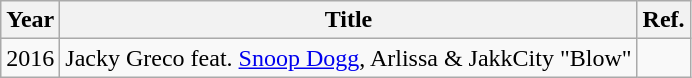<table class="wikitable">
<tr>
<th>Year</th>
<th>Title</th>
<th>Ref.</th>
</tr>
<tr>
<td>2016</td>
<td>Jacky Greco feat. <a href='#'>Snoop Dogg</a>, Arlissa & JakkCity "Blow"</td>
<td></td>
</tr>
</table>
